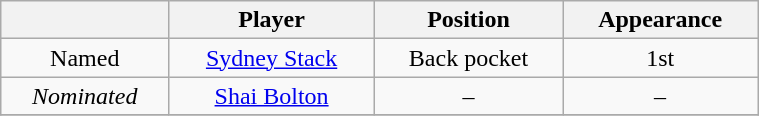<table class="wikitable" style="text-align:center; font-size:100%; width:40%;">
<tr>
<th></th>
<th>Player</th>
<th>Position</th>
<th>Appearance</th>
</tr>
<tr>
<td>Named</td>
<td><a href='#'>Sydney Stack</a></td>
<td>Back pocket</td>
<td>1st</td>
</tr>
<tr>
<td><em>Nominated</em></td>
<td><a href='#'>Shai Bolton</a></td>
<td>–</td>
<td>–</td>
</tr>
<tr>
</tr>
</table>
